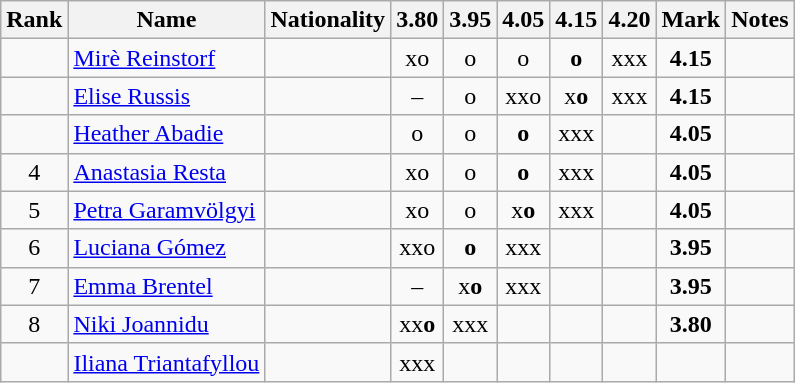<table class="wikitable sortable" style="text-align:center">
<tr>
<th>Rank</th>
<th>Name</th>
<th>Nationality</th>
<th>3.80</th>
<th>3.95</th>
<th>4.05</th>
<th>4.15</th>
<th>4.20</th>
<th>Mark</th>
<th>Notes</th>
</tr>
<tr>
<td></td>
<td align=left><a href='#'>Mirè Reinstorf</a></td>
<td align=left></td>
<td>xo</td>
<td>o</td>
<td>o</td>
<td><strong>o</strong></td>
<td>xxx</td>
<td><strong>4.15</strong></td>
<td></td>
</tr>
<tr>
<td></td>
<td align=left><a href='#'>Elise Russis</a></td>
<td align=left></td>
<td>–</td>
<td>o</td>
<td>xxo</td>
<td>x<strong>o</strong></td>
<td>xxx</td>
<td><strong>4.15</strong></td>
<td></td>
</tr>
<tr>
<td></td>
<td align=left><a href='#'>Heather Abadie</a></td>
<td align=left></td>
<td>o</td>
<td>o</td>
<td><strong>o</strong></td>
<td>xxx</td>
<td></td>
<td><strong>4.05</strong></td>
<td></td>
</tr>
<tr>
<td>4</td>
<td align=left><a href='#'>Anastasia Resta</a></td>
<td align=left></td>
<td>xo</td>
<td>o</td>
<td><strong>o</strong></td>
<td>xxx</td>
<td></td>
<td><strong>4.05</strong></td>
<td></td>
</tr>
<tr>
<td>5</td>
<td align=left><a href='#'>Petra Garamvölgyi</a></td>
<td align=left></td>
<td>xo</td>
<td>o</td>
<td>x<strong>o</strong></td>
<td>xxx</td>
<td></td>
<td><strong>4.05</strong></td>
<td></td>
</tr>
<tr>
<td>6</td>
<td align=left><a href='#'>Luciana Gómez</a></td>
<td align=left></td>
<td>xxo</td>
<td><strong>o</strong></td>
<td>xxx</td>
<td></td>
<td></td>
<td><strong>3.95</strong></td>
<td></td>
</tr>
<tr>
<td>7</td>
<td align=left><a href='#'>Emma Brentel</a></td>
<td align=left></td>
<td>–</td>
<td>x<strong>o</strong></td>
<td>xxx</td>
<td></td>
<td></td>
<td><strong>3.95</strong></td>
<td></td>
</tr>
<tr>
<td>8</td>
<td align=left><a href='#'>Niki Joannidu</a></td>
<td align=left></td>
<td>xx<strong>o</strong></td>
<td>xxx</td>
<td></td>
<td></td>
<td></td>
<td><strong>3.80</strong></td>
<td></td>
</tr>
<tr>
<td></td>
<td align=left><a href='#'>Iliana Triantafyllou</a></td>
<td align=left></td>
<td>xxx</td>
<td></td>
<td></td>
<td></td>
<td></td>
<td></td>
<td></td>
</tr>
</table>
